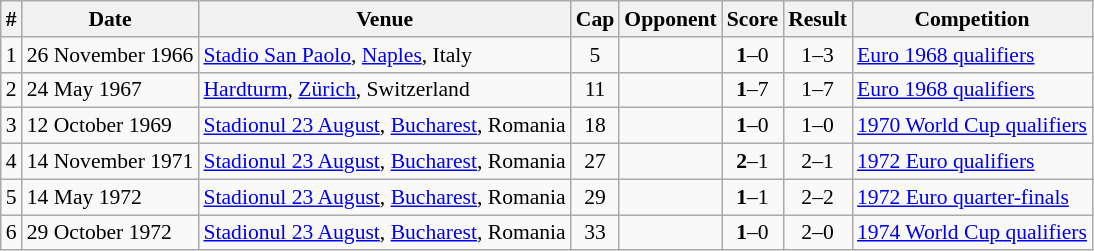<table class="wikitable sortable" style="font-size:90%">
<tr>
<th>#</th>
<th>Date</th>
<th>Venue</th>
<th>Cap</th>
<th>Opponent</th>
<th>Score</th>
<th>Result</th>
<th>Competition</th>
</tr>
<tr>
<td>1</td>
<td>26 November 1966</td>
<td><a href='#'>Stadio San Paolo</a>, <a href='#'>Naples</a>, Italy</td>
<td align=center>5</td>
<td></td>
<td align=center><strong>1</strong>–0</td>
<td align=center>1–3</td>
<td><a href='#'>Euro 1968 qualifiers</a></td>
</tr>
<tr>
<td>2</td>
<td>24 May 1967</td>
<td><a href='#'>Hardturm</a>, <a href='#'>Zürich</a>, Switzerland</td>
<td align=center>11</td>
<td></td>
<td align=center><strong>1</strong>–7</td>
<td align=center>1–7</td>
<td><a href='#'>Euro 1968 qualifiers</a></td>
</tr>
<tr>
<td>3</td>
<td>12 October 1969</td>
<td><a href='#'>Stadionul 23 August</a>, <a href='#'>Bucharest</a>, Romania</td>
<td align=center>18</td>
<td></td>
<td align=center><strong>1</strong>–0</td>
<td align=center>1–0</td>
<td><a href='#'>1970 World Cup qualifiers</a></td>
</tr>
<tr>
<td>4</td>
<td>14 November 1971</td>
<td><a href='#'>Stadionul 23 August</a>, <a href='#'>Bucharest</a>, Romania</td>
<td align=center>27</td>
<td></td>
<td align=center><strong>2</strong>–1</td>
<td align=center>2–1</td>
<td><a href='#'>1972 Euro qualifiers</a></td>
</tr>
<tr>
<td>5</td>
<td>14 May 1972</td>
<td><a href='#'>Stadionul 23 August</a>, <a href='#'>Bucharest</a>, Romania</td>
<td align=center>29</td>
<td></td>
<td align=center><strong>1</strong>–1</td>
<td align=center>2–2</td>
<td><a href='#'>1972 Euro quarter-finals</a></td>
</tr>
<tr>
<td>6</td>
<td>29 October 1972</td>
<td><a href='#'>Stadionul 23 August</a>, <a href='#'>Bucharest</a>, Romania</td>
<td align=center>33</td>
<td></td>
<td align=center><strong>1</strong>–0</td>
<td align=center>2–0</td>
<td><a href='#'>1974 World Cup qualifiers</a></td>
</tr>
</table>
